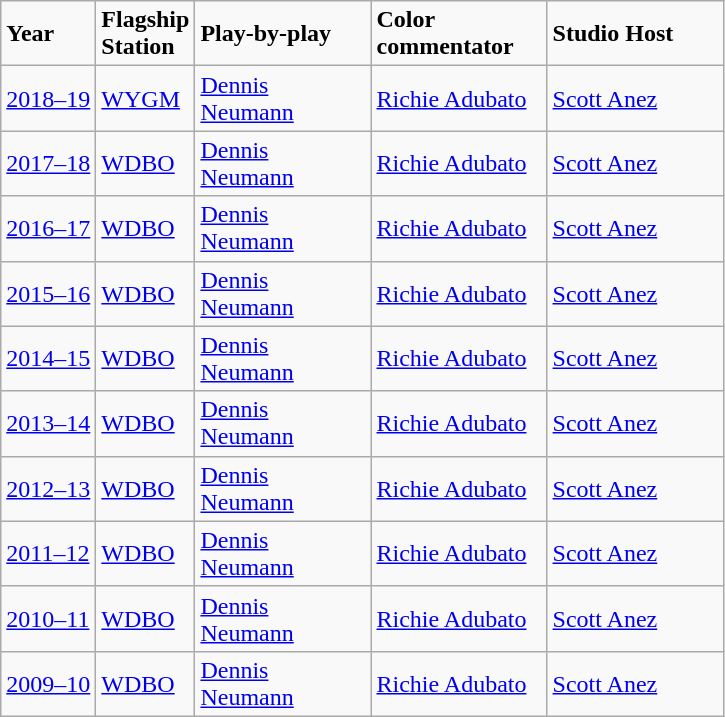<table class="wikitable">
<tr>
<td width=""><strong>Year</strong></td>
<td width="40"><strong>Flagship Station</strong></td>
<td width="110"><strong>Play-by-play</strong></td>
<td width="110"><strong>Color commentator</strong></td>
<td width="110"><strong>Studio Host</strong></td>
</tr>
<tr>
<td><a href='#'>2018–19</a></td>
<td><a href='#'>WYGM</a></td>
<td><a href='#'>Dennis Neumann</a></td>
<td><a href='#'>Richie Adubato</a></td>
<td><a href='#'>Scott Anez</a></td>
</tr>
<tr>
<td><a href='#'>2017–18</a></td>
<td><a href='#'>WDBO</a></td>
<td><a href='#'>Dennis Neumann</a></td>
<td><a href='#'>Richie Adubato</a></td>
<td><a href='#'>Scott Anez</a></td>
</tr>
<tr>
<td><a href='#'>2016–17</a></td>
<td><a href='#'>WDBO</a></td>
<td><a href='#'>Dennis Neumann</a></td>
<td><a href='#'>Richie Adubato</a></td>
<td><a href='#'>Scott Anez</a></td>
</tr>
<tr>
<td><a href='#'>2015–16</a></td>
<td><a href='#'>WDBO</a></td>
<td><a href='#'>Dennis Neumann</a></td>
<td><a href='#'>Richie Adubato</a></td>
<td><a href='#'>Scott Anez</a></td>
</tr>
<tr>
<td><a href='#'>2014–15</a></td>
<td><a href='#'>WDBO</a></td>
<td><a href='#'>Dennis Neumann</a></td>
<td><a href='#'>Richie Adubato</a></td>
<td><a href='#'>Scott Anez</a></td>
</tr>
<tr>
<td><a href='#'>2013–14</a></td>
<td><a href='#'>WDBO</a></td>
<td><a href='#'>Dennis Neumann</a></td>
<td><a href='#'>Richie Adubato</a></td>
<td><a href='#'>Scott Anez</a></td>
</tr>
<tr>
<td><a href='#'>2012–13</a></td>
<td><a href='#'>WDBO</a></td>
<td><a href='#'>Dennis Neumann</a></td>
<td><a href='#'>Richie Adubato</a></td>
<td><a href='#'>Scott Anez</a></td>
</tr>
<tr>
<td><a href='#'>2011–12</a></td>
<td><a href='#'>WDBO</a></td>
<td><a href='#'>Dennis Neumann</a></td>
<td><a href='#'>Richie Adubato</a></td>
<td><a href='#'>Scott Anez</a></td>
</tr>
<tr>
<td><a href='#'>2010–11</a></td>
<td><a href='#'>WDBO</a></td>
<td><a href='#'>Dennis Neumann</a></td>
<td><a href='#'>Richie Adubato</a></td>
<td><a href='#'>Scott Anez</a></td>
</tr>
<tr>
<td><a href='#'>2009–10</a></td>
<td><a href='#'>WDBO</a></td>
<td><a href='#'>Dennis Neumann</a></td>
<td><a href='#'>Richie Adubato</a></td>
<td><a href='#'>Scott Anez</a></td>
</tr>
</table>
